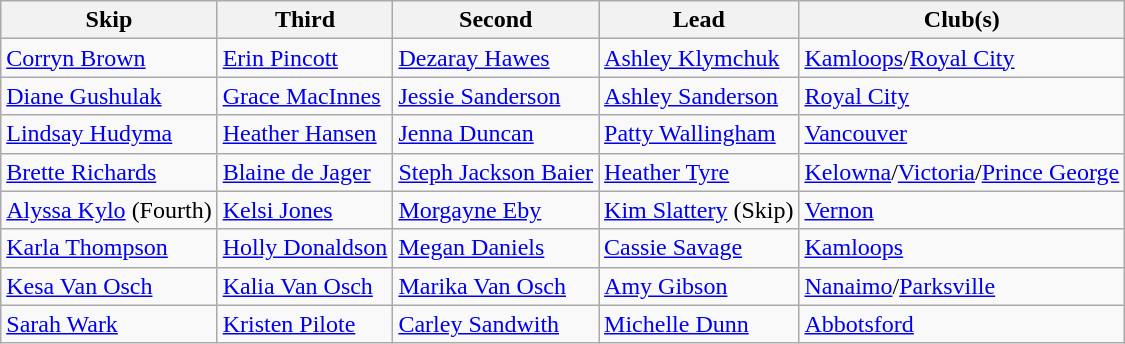<table class="wikitable">
<tr>
<th>Skip</th>
<th>Third</th>
<th>Second</th>
<th>Lead</th>
<th>Club(s)</th>
</tr>
<tr>
<td><a href='#'>Corryn Brown</a></td>
<td><a href='#'>Erin Pincott</a></td>
<td><a href='#'>Dezaray Hawes</a></td>
<td><a href='#'>Ashley Klymchuk</a></td>
<td><a href='#'>Kamloops</a>/<a href='#'>Royal City</a></td>
</tr>
<tr>
<td><a href='#'>Diane Gushulak</a></td>
<td><a href='#'>Grace MacInnes</a></td>
<td><a href='#'>Jessie Sanderson</a></td>
<td><a href='#'>Ashley Sanderson</a></td>
<td><a href='#'>Royal City</a></td>
</tr>
<tr>
<td><a href='#'>Lindsay Hudyma</a></td>
<td><a href='#'>Heather Hansen</a></td>
<td><a href='#'>Jenna Duncan</a></td>
<td><a href='#'>Patty Wallingham</a></td>
<td><a href='#'>Vancouver</a></td>
</tr>
<tr>
<td><a href='#'>Brette Richards</a></td>
<td><a href='#'>Blaine de Jager</a></td>
<td><a href='#'>Steph Jackson Baier</a></td>
<td><a href='#'>Heather Tyre</a></td>
<td><a href='#'>Kelowna</a>/<a href='#'>Victoria</a>/<a href='#'>Prince George</a></td>
</tr>
<tr>
<td><a href='#'>Alyssa Kylo</a> (Fourth)</td>
<td><a href='#'>Kelsi Jones</a></td>
<td><a href='#'>Morgayne Eby</a></td>
<td><a href='#'>Kim Slattery</a> (Skip)</td>
<td><a href='#'>Vernon</a></td>
</tr>
<tr>
<td><a href='#'>Karla Thompson</a></td>
<td><a href='#'>Holly Donaldson</a></td>
<td><a href='#'>Megan Daniels</a></td>
<td><a href='#'>Cassie Savage</a></td>
<td><a href='#'>Kamloops</a></td>
</tr>
<tr>
<td><a href='#'>Kesa Van Osch</a></td>
<td><a href='#'>Kalia Van Osch</a></td>
<td><a href='#'>Marika Van Osch</a></td>
<td><a href='#'>Amy Gibson</a></td>
<td><a href='#'>Nanaimo</a>/<a href='#'>Parksville</a></td>
</tr>
<tr>
<td><a href='#'>Sarah Wark</a></td>
<td><a href='#'>Kristen Pilote</a></td>
<td><a href='#'>Carley Sandwith</a></td>
<td><a href='#'>Michelle Dunn</a></td>
<td><a href='#'>Abbotsford</a></td>
</tr>
</table>
